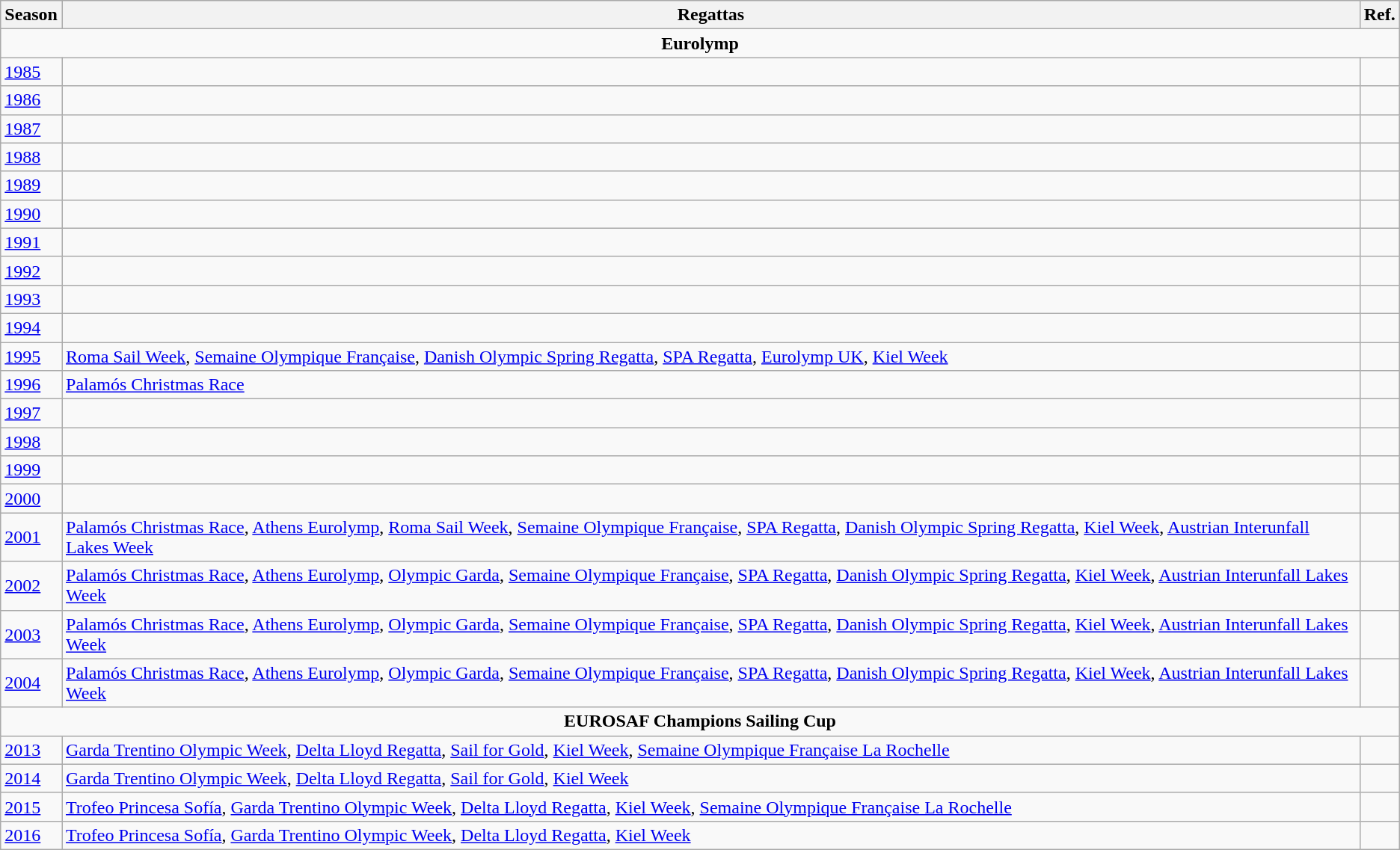<table class="wikitable">
<tr>
<th>Season</th>
<th>Regattas</th>
<th>Ref.</th>
</tr>
<tr>
<td colspan=3 align=center><strong>Eurolymp</strong></td>
</tr>
<tr>
<td><a href='#'>1985</a></td>
<td></td>
<td></td>
</tr>
<tr>
<td><a href='#'>1986</a></td>
<td></td>
<td></td>
</tr>
<tr>
<td><a href='#'>1987</a></td>
<td></td>
<td></td>
</tr>
<tr>
<td><a href='#'>1988</a></td>
<td></td>
<td></td>
</tr>
<tr>
<td><a href='#'>1989</a></td>
<td></td>
<td></td>
</tr>
<tr>
<td><a href='#'>1990</a></td>
<td></td>
<td></td>
</tr>
<tr>
<td><a href='#'>1991</a></td>
<td></td>
<td></td>
</tr>
<tr>
<td><a href='#'>1992</a></td>
<td></td>
<td></td>
</tr>
<tr>
<td><a href='#'>1993</a></td>
<td></td>
<td></td>
</tr>
<tr>
<td><a href='#'>1994</a></td>
<td></td>
<td></td>
</tr>
<tr>
<td><a href='#'>1995</a></td>
<td><a href='#'>Roma Sail Week</a>, <a href='#'>Semaine Olympique Française</a>, <a href='#'>Danish Olympic Spring Regatta</a>, <a href='#'>SPA Regatta</a>, <a href='#'>Eurolymp UK</a>, <a href='#'>Kiel Week</a></td>
<td></td>
</tr>
<tr>
<td><a href='#'>1996</a></td>
<td><a href='#'>Palamós Christmas Race</a></td>
<td></td>
</tr>
<tr>
<td><a href='#'>1997</a></td>
<td></td>
<td></td>
</tr>
<tr>
<td><a href='#'>1998</a></td>
<td></td>
<td></td>
</tr>
<tr>
<td><a href='#'>1999</a></td>
<td></td>
<td></td>
</tr>
<tr>
<td><a href='#'>2000</a></td>
<td></td>
<td></td>
</tr>
<tr>
<td><a href='#'>2001</a></td>
<td><a href='#'>Palamós Christmas Race</a>, <a href='#'>Athens Eurolymp</a>, <a href='#'>Roma Sail Week</a>, <a href='#'>Semaine Olympique Française</a>, <a href='#'>SPA Regatta</a>, <a href='#'>Danish Olympic Spring Regatta</a>, <a href='#'>Kiel Week</a>, <a href='#'>Austrian Interunfall Lakes Week</a></td>
<td></td>
</tr>
<tr>
<td><a href='#'>2002</a></td>
<td><a href='#'>Palamós Christmas Race</a>, <a href='#'>Athens Eurolymp</a>, <a href='#'>Olympic Garda</a>, <a href='#'>Semaine Olympique Française</a>, <a href='#'>SPA Regatta</a>, <a href='#'>Danish Olympic Spring Regatta</a>, <a href='#'>Kiel Week</a>, <a href='#'>Austrian Interunfall Lakes Week</a></td>
<td></td>
</tr>
<tr>
<td><a href='#'>2003</a></td>
<td><a href='#'>Palamós Christmas Race</a>, <a href='#'>Athens Eurolymp</a>, <a href='#'>Olympic Garda</a>, <a href='#'>Semaine Olympique Française</a>, <a href='#'>SPA Regatta</a>, <a href='#'>Danish Olympic Spring Regatta</a>, <a href='#'>Kiel Week</a>, <a href='#'>Austrian Interunfall Lakes Week</a></td>
<td></td>
</tr>
<tr>
<td><a href='#'>2004</a></td>
<td><a href='#'>Palamós Christmas Race</a>, <a href='#'>Athens Eurolymp</a>, <a href='#'>Olympic Garda</a>, <a href='#'>Semaine Olympique Française</a>, <a href='#'>SPA Regatta</a>, <a href='#'>Danish Olympic Spring Regatta</a>, <a href='#'>Kiel Week</a>, <a href='#'>Austrian Interunfall Lakes Week</a></td>
<td></td>
</tr>
<tr>
<td colspan=3 align=center><strong>EUROSAF Champions Sailing Cup</strong></td>
</tr>
<tr>
<td><a href='#'>2013</a></td>
<td><a href='#'>Garda Trentino Olympic Week</a>, <a href='#'>Delta Lloyd Regatta</a>, <a href='#'>Sail for Gold</a>, <a href='#'>Kiel Week</a>, <a href='#'>Semaine Olympique Française La Rochelle</a></td>
<td></td>
</tr>
<tr>
<td><a href='#'>2014</a></td>
<td><a href='#'>Garda Trentino Olympic Week</a>, <a href='#'>Delta Lloyd Regatta</a>, <a href='#'>Sail for Gold</a>, <a href='#'>Kiel Week</a></td>
<td></td>
</tr>
<tr>
<td><a href='#'>2015</a></td>
<td><a href='#'>Trofeo Princesa Sofía</a>, <a href='#'>Garda Trentino Olympic Week</a>, <a href='#'>Delta Lloyd Regatta</a>, <a href='#'>Kiel Week</a>, <a href='#'>Semaine Olympique Française La Rochelle</a></td>
<td></td>
</tr>
<tr>
<td><a href='#'>2016</a></td>
<td><a href='#'>Trofeo Princesa Sofía</a>, <a href='#'>Garda Trentino Olympic Week</a>, <a href='#'>Delta Lloyd Regatta</a>, <a href='#'>Kiel Week</a></td>
<td></td>
</tr>
</table>
